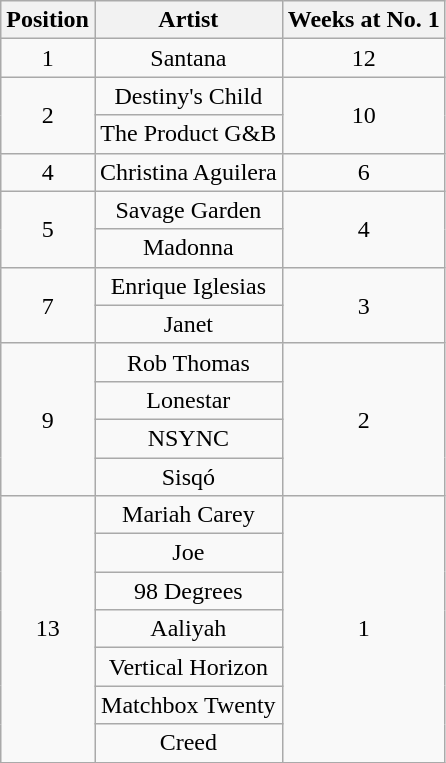<table class="wikitable plainrowheaders" style="text-align:center;">
<tr>
<th>Position</th>
<th>Artist</th>
<th>Weeks at No. 1</th>
</tr>
<tr>
<td>1</td>
<td>Santana</td>
<td>12</td>
</tr>
<tr>
<td rowspan=2>2</td>
<td>Destiny's Child</td>
<td rowspan=2>10</td>
</tr>
<tr>
<td>The Product G&B</td>
</tr>
<tr>
<td>4</td>
<td>Christina Aguilera</td>
<td>6</td>
</tr>
<tr>
<td rowspan=2>5</td>
<td>Savage Garden</td>
<td rowspan=2>4</td>
</tr>
<tr>
<td>Madonna</td>
</tr>
<tr>
<td rowspan=2>7</td>
<td>Enrique Iglesias</td>
<td rowspan=2>3</td>
</tr>
<tr>
<td>Janet</td>
</tr>
<tr>
<td rowspan=4>9</td>
<td>Rob Thomas</td>
<td rowspan=4>2</td>
</tr>
<tr>
<td>Lonestar</td>
</tr>
<tr>
<td>NSYNC</td>
</tr>
<tr>
<td>Sisqó</td>
</tr>
<tr>
<td rowspan=7>13</td>
<td>Mariah Carey</td>
<td rowspan=7>1</td>
</tr>
<tr>
<td>Joe</td>
</tr>
<tr>
<td>98 Degrees</td>
</tr>
<tr>
<td>Aaliyah</td>
</tr>
<tr>
<td>Vertical Horizon</td>
</tr>
<tr>
<td>Matchbox Twenty</td>
</tr>
<tr>
<td>Creed</td>
</tr>
</table>
